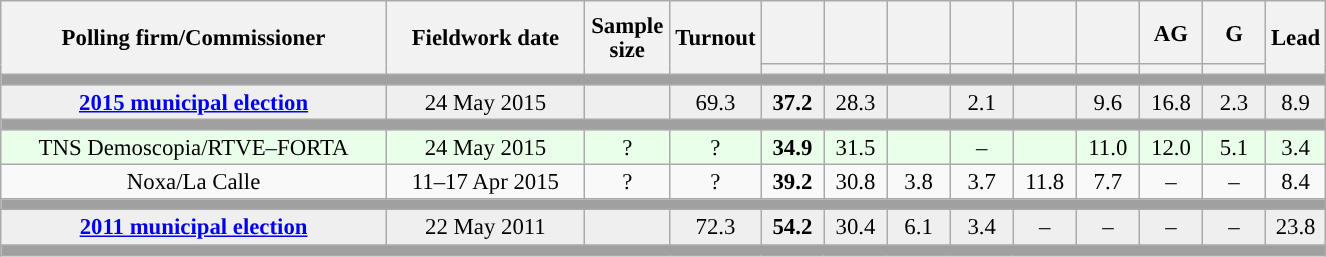<table class="wikitable collapsible collapsed" style="text-align:center; font-size:95%; line-height:16px;">
<tr style="height:42px;">
<th style="width:250px;" rowspan="2">Polling firm/Commissioner</th>
<th style="width:125px;" rowspan="2">Fieldwork date</th>
<th style="width:50px;" rowspan="2">Sample size</th>
<th style="width:45px;" rowspan="2">Turnout</th>
<th style="width:35px;"></th>
<th style="width:35px;"></th>
<th style="width:35px;"></th>
<th style="width:35px;"></th>
<th style="width:35px;"></th>
<th style="width:35px;"></th>
<th style="width:35px;">AG</th>
<th style="width:35px;">G</th>
<th style="width:30px;" rowspan="2">Lead</th>
</tr>
<tr>
<th style="color:inherit;background:"></th>
<th style="color:inherit;background:"></th>
<th style="color:inherit;background:"></th>
<th style="color:inherit;background:"></th>
<th style="color:inherit;background:"></th>
<th style="color:inherit;background:"></th>
<th style="color:inherit;background:"></th>
<th style="color:inherit;background:"></th>
</tr>
<tr>
<td colspan="13" style="background:#A0A0A0"></td>
</tr>
<tr style="background:#EFEFEF;">
<td><strong><a href='#'>2015 municipal election</a></strong></td>
<td>24 May 2015</td>
<td></td>
<td>69.3</td>
<td><strong>37.2</strong><br></td>
<td>28.3<br></td>
<td></td>
<td>2.1<br></td>
<td></td>
<td>9.6<br></td>
<td>16.8<br></td>
<td>2.3<br></td>
<td style="background:">8.9</td>
</tr>
<tr>
<td colspan="13" style="background:#A0A0A0"></td>
</tr>
<tr style="background:#EAFFEA;">
<td>TNS Demoscopia/RTVE–FORTA</td>
<td>24 May 2015</td>
<td>?</td>
<td>?</td>
<td><strong>34.9</strong><br></td>
<td>31.5<br></td>
<td></td>
<td>–</td>
<td></td>
<td>11.0<br></td>
<td>12.0<br></td>
<td>5.1<br></td>
<td style="background:">3.4</td>
</tr>
<tr>
<td>Noxa/La Calle</td>
<td>11–17 Apr 2015</td>
<td>?</td>
<td>?</td>
<td><strong>39.2</strong></td>
<td>30.8</td>
<td>3.8</td>
<td>3.7</td>
<td>11.8</td>
<td>7.7</td>
<td>–</td>
<td>–</td>
<td style="background:">8.4</td>
</tr>
<tr>
<td colspan="13" style="background:#A0A0A0"></td>
</tr>
<tr style="background:#EFEFEF;">
<td><strong><a href='#'>2011 municipal election</a></strong></td>
<td>22 May 2011</td>
<td></td>
<td>72.3</td>
<td><strong>54.2</strong><br></td>
<td>30.4<br></td>
<td>6.1<br></td>
<td>3.4<br></td>
<td>–</td>
<td>–</td>
<td>–</td>
<td>–</td>
<td style="background:">23.8</td>
</tr>
<tr>
<td colspan="13" style="background:#A0A0A0"></td>
</tr>
</table>
